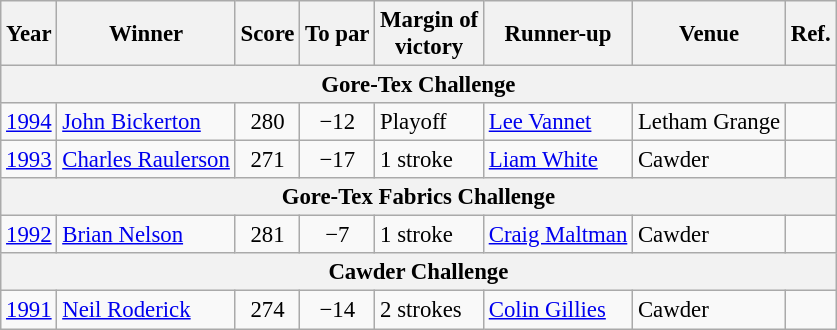<table class=wikitable style="font-size:95%">
<tr>
<th>Year</th>
<th>Winner</th>
<th>Score</th>
<th>To par</th>
<th>Margin of<br>victory</th>
<th>Runner-up</th>
<th>Venue</th>
<th>Ref.</th>
</tr>
<tr>
<th colspan=9>Gore-Tex Challenge</th>
</tr>
<tr>
<td><a href='#'>1994</a></td>
<td> <a href='#'>John Bickerton</a></td>
<td align=center>280</td>
<td align=center>−12</td>
<td>Playoff</td>
<td> <a href='#'>Lee Vannet</a></td>
<td>Letham Grange</td>
<td></td>
</tr>
<tr>
<td><a href='#'>1993</a></td>
<td> <a href='#'>Charles Raulerson</a></td>
<td align=center>271</td>
<td align=center>−17</td>
<td>1 stroke</td>
<td> <a href='#'>Liam White</a></td>
<td>Cawder</td>
<td></td>
</tr>
<tr>
<th colspan=9>Gore-Tex Fabrics Challenge</th>
</tr>
<tr>
<td><a href='#'>1992</a></td>
<td> <a href='#'>Brian Nelson</a></td>
<td align=center>281</td>
<td align=center>−7</td>
<td>1 stroke</td>
<td> <a href='#'>Craig Maltman</a></td>
<td>Cawder</td>
<td></td>
</tr>
<tr>
<th colspan=9>Cawder Challenge</th>
</tr>
<tr>
<td><a href='#'>1991</a></td>
<td> <a href='#'>Neil Roderick</a></td>
<td align=center>274</td>
<td align=center>−14</td>
<td>2 strokes</td>
<td> <a href='#'>Colin Gillies</a></td>
<td>Cawder</td>
<td></td>
</tr>
</table>
